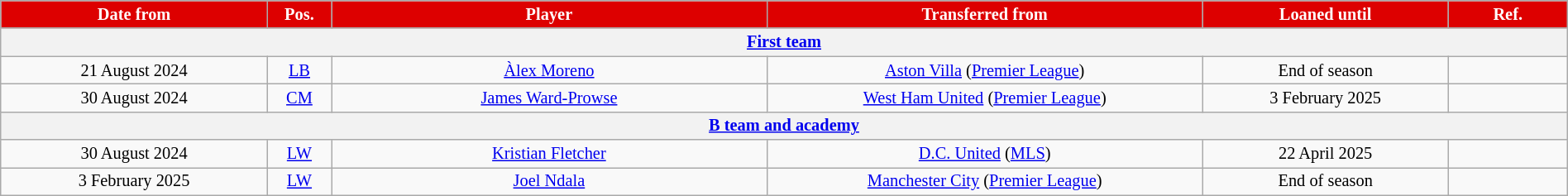<table class="wikitable sortable" style="text-align:center;font-size:85%; width:100%;">
<tr>
<th style="background:#DD0000; color:#FFFFFF; width:120px;">Date from</th>
<th style="background:#DD0000; color:#FFFFFF; width:20px;">Pos.</th>
<th style="background:#DD0000; color:#FFFFFF; width:200px;">Player</th>
<th style="background:#DD0000; color:#FFFFFF; width:200px;">Transferred from</th>
<th style="background:#DD0000; color:#FFFFFF; width:110px;">Loaned until</th>
<th style="background:#DD0000; color:#FFFFFF; width:50px;">Ref.</th>
</tr>
<tr>
<th colspan="8"><a href='#'>First team</a></th>
</tr>
<tr>
<td>21 August 2024</td>
<td><a href='#'>LB</a></td>
<td> <a href='#'>Àlex Moreno</a></td>
<td> <a href='#'>Aston Villa</a> (<a href='#'>Premier League</a>)</td>
<td>End of season</td>
<td></td>
</tr>
<tr>
<td>30 August 2024</td>
<td><a href='#'>CM</a></td>
<td> <a href='#'>James Ward-Prowse</a></td>
<td> <a href='#'>West Ham United</a> (<a href='#'>Premier League</a>)</td>
<td>3 February 2025</td>
<td></td>
</tr>
<tr>
<th colspan="8"><a href='#'>B team and academy</a></th>
</tr>
<tr>
<td>30 August 2024</td>
<td><a href='#'>LW</a></td>
<td> <a href='#'>Kristian Fletcher</a></td>
<td> <a href='#'>D.C. United</a> (<a href='#'>MLS</a>)</td>
<td>22 April 2025</td>
<td></td>
</tr>
<tr>
<td>3 February 2025</td>
<td><a href='#'>LW</a></td>
<td> <a href='#'>Joel Ndala</a></td>
<td> <a href='#'>Manchester City</a> (<a href='#'>Premier League</a>)</td>
<td>End of season</td>
<td></td>
</tr>
</table>
